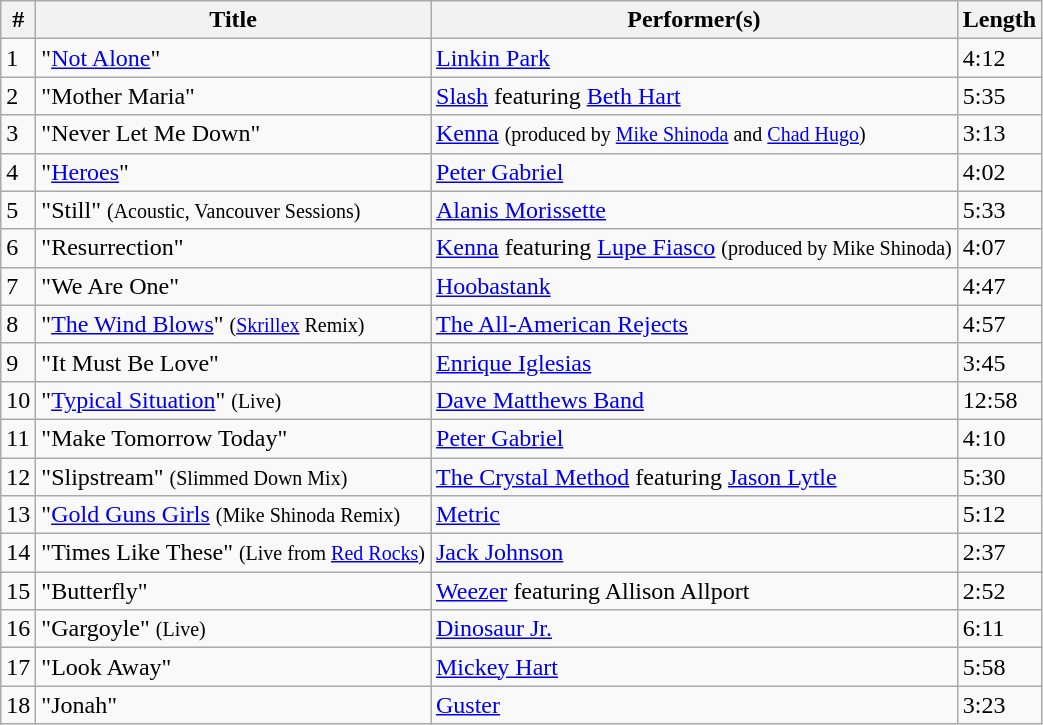<table class="wikitable">
<tr>
<th align="center">#</th>
<th align="center">Title</th>
<th align="center">Performer(s)</th>
<th align="center">Length</th>
</tr>
<tr>
<td>1</td>
<td>"<a href='#'>Not Alone</a>"</td>
<td><a href='#'>Linkin Park</a></td>
<td>4:12</td>
</tr>
<tr>
<td>2</td>
<td>"Mother Maria"</td>
<td><a href='#'>Slash</a> featuring <a href='#'>Beth Hart</a></td>
<td>5:35</td>
</tr>
<tr>
<td>3</td>
<td>"Never Let Me Down"</td>
<td><a href='#'>Kenna</a> <small>(produced by <a href='#'>Mike Shinoda</a> and <a href='#'>Chad Hugo</a>)</small></td>
<td>3:13</td>
</tr>
<tr>
<td>4</td>
<td>"<a href='#'>Heroes</a>"</td>
<td><a href='#'>Peter Gabriel</a></td>
<td>4:02</td>
</tr>
<tr>
<td>5</td>
<td>"Still" <small>(Acoustic, Vancouver Sessions)</small></td>
<td><a href='#'>Alanis Morissette</a></td>
<td>5:33</td>
</tr>
<tr>
<td>6</td>
<td>"Resurrection"</td>
<td><a href='#'>Kenna</a> featuring <a href='#'>Lupe Fiasco</a> <small>(produced by Mike Shinoda)</small></td>
<td>4:07</td>
</tr>
<tr>
<td>7</td>
<td>"We Are One"</td>
<td><a href='#'>Hoobastank</a></td>
<td>4:47</td>
</tr>
<tr>
<td>8</td>
<td>"<a href='#'>The Wind Blows</a>" <small>(<a href='#'>Skrillex</a> Remix)</small></td>
<td><a href='#'>The All-American Rejects</a></td>
<td>4:57</td>
</tr>
<tr>
<td>9</td>
<td>"It Must Be Love"</td>
<td><a href='#'>Enrique Iglesias</a></td>
<td>3:45</td>
</tr>
<tr>
<td>10</td>
<td>"<a href='#'>Typical Situation</a>" <small>(Live)</small></td>
<td><a href='#'>Dave Matthews Band</a></td>
<td>12:58</td>
</tr>
<tr>
<td>11</td>
<td>"Make Tomorrow Today"</td>
<td><a href='#'>Peter Gabriel</a></td>
<td>4:10</td>
</tr>
<tr>
<td>12</td>
<td>"Slipstream" <small>(Slimmed Down Mix)</small></td>
<td><a href='#'>The Crystal Method</a> featuring <a href='#'>Jason Lytle</a></td>
<td>5:30</td>
</tr>
<tr>
<td>13</td>
<td>"<a href='#'>Gold Guns Girls</a> <small>(Mike Shinoda Remix)</small></td>
<td><a href='#'>Metric</a></td>
<td>5:12</td>
</tr>
<tr>
<td>14</td>
<td>"Times Like These" <small>(Live from <a href='#'>Red Rocks</a>)</small></td>
<td><a href='#'>Jack Johnson</a></td>
<td>2:37</td>
</tr>
<tr>
<td>15</td>
<td>"Butterfly"</td>
<td><a href='#'>Weezer</a> featuring Allison Allport</td>
<td>2:52</td>
</tr>
<tr>
<td>16</td>
<td>"Gargoyle" <small>(Live)</small></td>
<td><a href='#'>Dinosaur Jr.</a></td>
<td>6:11</td>
</tr>
<tr>
<td>17</td>
<td>"Look Away"</td>
<td><a href='#'>Mickey Hart</a></td>
<td>5:58</td>
</tr>
<tr>
<td>18</td>
<td>"Jonah"</td>
<td><a href='#'>Guster</a></td>
<td>3:23</td>
</tr>
</table>
